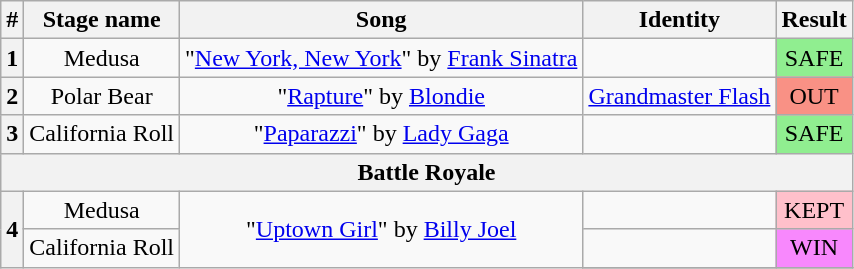<table class="wikitable plainrowheaders" style="text-align: center;">
<tr>
<th>#</th>
<th>Stage name</th>
<th>Song</th>
<th>Identity</th>
<th>Result</th>
</tr>
<tr>
<th>1</th>
<td>Medusa</td>
<td>"<a href='#'>New York, New York</a>" by <a href='#'>Frank Sinatra</a></td>
<td></td>
<td bgcolor=lightgreen>SAFE</td>
</tr>
<tr>
<th>2</th>
<td>Polar Bear</td>
<td>"<a href='#'>Rapture</a>" by <a href='#'>Blondie</a></td>
<td><a href='#'>Grandmaster Flash</a></td>
<td bgcolor=#F99185>OUT</td>
</tr>
<tr>
<th>3</th>
<td>California Roll</td>
<td>"<a href='#'>Paparazzi</a>" by <a href='#'>Lady Gaga</a></td>
<td></td>
<td bgcolor=lightgreen>SAFE</td>
</tr>
<tr>
<th colspan=5>Battle Royale</th>
</tr>
<tr>
<th rowspan=6>4</th>
<td>Medusa</td>
<td rowspan=6>"<a href='#'>Uptown Girl</a>" by <a href='#'>Billy Joel</a></td>
<td></td>
<td bgcolor=pink>KEPT</td>
</tr>
<tr>
<td rowspan=5>California Roll</td>
<td></td>
<td bgcolor="#F888FD">WIN</td>
</tr>
<tr>
</tr>
</table>
